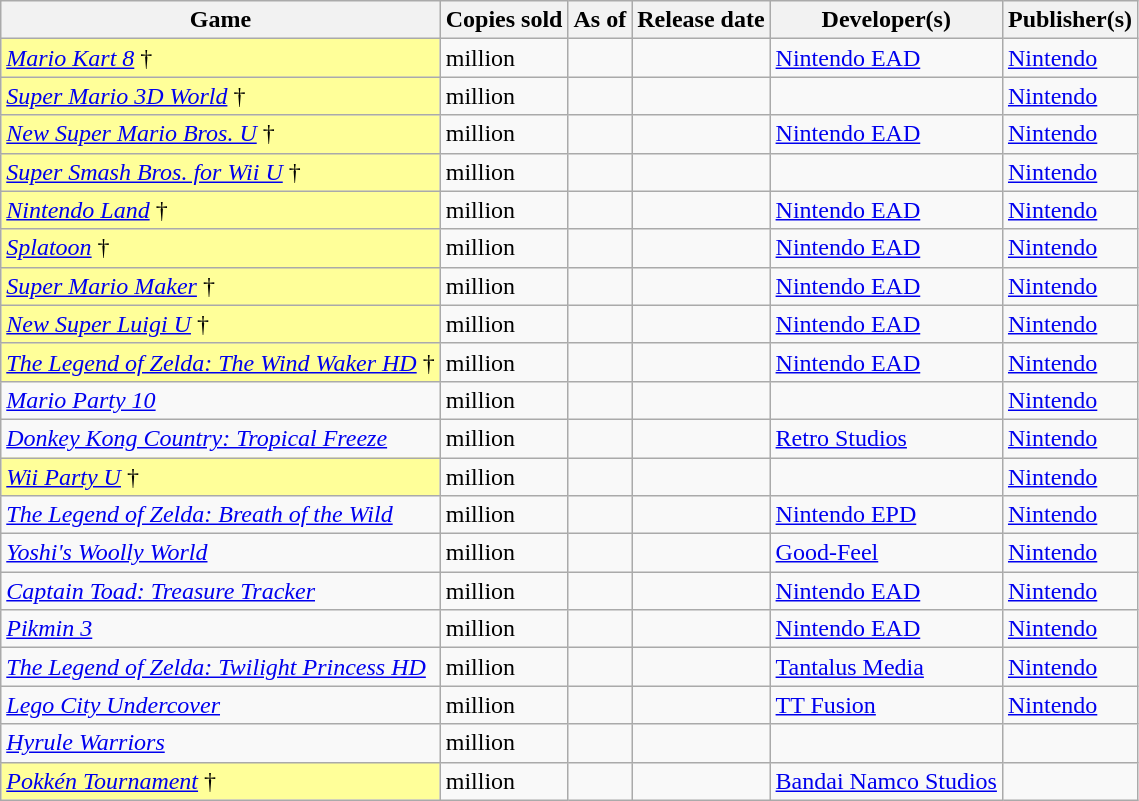<table class="wikitable plainrowheaders sticky-header sortable static-row-numbers">
<tr>
<th scope="col">Game</th>
<th scope="col">Copies sold</th>
<th scope="col">As of</th>
<th scope="col">Release date</th>
<th scope="col">Developer(s)</th>
<th scope="col">Publisher(s)</th>
</tr>
<tr>
<td bgcolor="#FFFF99"><em><a href='#'>Mario Kart 8</a></em> †</td>
<td>million</td>
<td></td>
<td></td>
<td><a href='#'>Nintendo EAD</a></td>
<td><a href='#'>Nintendo</a></td>
</tr>
<tr>
<td bgcolor="#FFFF99"><em><a href='#'>Super Mario 3D World</a></em> †</td>
<td>million</td>
<td></td>
<td></td>
<td></td>
<td><a href='#'>Nintendo</a></td>
</tr>
<tr>
<td bgcolor="#FFFF99"><em><a href='#'>New Super Mario Bros. U</a></em> †</td>
<td>million</td>
<td></td>
<td></td>
<td><a href='#'>Nintendo EAD</a></td>
<td><a href='#'>Nintendo</a></td>
</tr>
<tr>
<td bgcolor="#FFFF99"><em><a href='#'>Super Smash Bros. for Wii U</a></em> †</td>
<td>million</td>
<td></td>
<td></td>
<td></td>
<td><a href='#'>Nintendo</a></td>
</tr>
<tr>
<td bgcolor="#FFFF99"><em><a href='#'>Nintendo Land</a></em> †</td>
<td>million</td>
<td></td>
<td></td>
<td><a href='#'>Nintendo EAD</a></td>
<td><a href='#'>Nintendo</a></td>
</tr>
<tr>
<td bgcolor="#FFFF99"><em><a href='#'>Splatoon</a></em> †</td>
<td>million</td>
<td></td>
<td></td>
<td><a href='#'>Nintendo EAD</a></td>
<td><a href='#'>Nintendo</a></td>
</tr>
<tr>
<td bgcolor="#FFFF99"><em><a href='#'>Super Mario Maker</a></em> †</td>
<td>million</td>
<td></td>
<td></td>
<td><a href='#'>Nintendo EAD</a></td>
<td><a href='#'>Nintendo</a></td>
</tr>
<tr>
<td bgcolor="#FFFF99"><em><a href='#'>New Super Luigi U</a></em> †</td>
<td>million</td>
<td></td>
<td></td>
<td><a href='#'>Nintendo EAD</a></td>
<td><a href='#'>Nintendo</a></td>
</tr>
<tr>
<td bgcolor="#FFFF99"><em><a href='#'>The Legend of Zelda: The Wind Waker HD</a></em> †</td>
<td>million</td>
<td></td>
<td></td>
<td><a href='#'>Nintendo EAD</a></td>
<td><a href='#'>Nintendo</a></td>
</tr>
<tr>
<td><em><a href='#'>Mario Party 10</a></em></td>
<td>million</td>
<td></td>
<td></td>
<td></td>
<td><a href='#'>Nintendo</a></td>
</tr>
<tr>
<td><em><a href='#'>Donkey Kong Country: Tropical Freeze</a></em></td>
<td>million</td>
<td></td>
<td></td>
<td><a href='#'>Retro Studios</a></td>
<td><a href='#'>Nintendo</a></td>
</tr>
<tr>
<td bgcolor="#FFFF99"><em><a href='#'>Wii Party U</a></em> †</td>
<td>million</td>
<td></td>
<td></td>
<td></td>
<td><a href='#'>Nintendo</a></td>
</tr>
<tr>
<td><em><a href='#'>The Legend of Zelda: Breath of the Wild</a></em></td>
<td>million</td>
<td></td>
<td></td>
<td><a href='#'>Nintendo EPD</a></td>
<td><a href='#'>Nintendo</a></td>
</tr>
<tr>
<td><em><a href='#'>Yoshi's Woolly World</a></em></td>
<td>million</td>
<td></td>
<td></td>
<td><a href='#'>Good-Feel</a></td>
<td><a href='#'>Nintendo</a></td>
</tr>
<tr>
<td><em><a href='#'>Captain Toad: Treasure Tracker</a></em></td>
<td>million</td>
<td></td>
<td></td>
<td><a href='#'>Nintendo EAD</a></td>
<td><a href='#'>Nintendo</a></td>
</tr>
<tr>
<td><em><a href='#'>Pikmin 3</a></em></td>
<td>million</td>
<td></td>
<td></td>
<td><a href='#'>Nintendo EAD</a></td>
<td><a href='#'>Nintendo</a></td>
</tr>
<tr>
<td><em><a href='#'>The Legend of Zelda: Twilight Princess HD</a></em></td>
<td>million</td>
<td></td>
<td></td>
<td><a href='#'>Tantalus Media</a></td>
<td><a href='#'>Nintendo</a></td>
</tr>
<tr>
<td><em><a href='#'>Lego City Undercover</a></em></td>
<td>million</td>
<td></td>
<td></td>
<td><a href='#'>TT Fusion</a></td>
<td><a href='#'>Nintendo</a></td>
</tr>
<tr>
<td><em><a href='#'>Hyrule Warriors</a></em></td>
<td>million</td>
<td></td>
<td></td>
<td></td>
<td></td>
</tr>
<tr>
<td bgcolor="#FFFF99"><em><a href='#'>Pokkén Tournament</a></em> †</td>
<td>million</td>
<td></td>
<td></td>
<td><a href='#'>Bandai Namco Studios</a></td>
<td></td>
</tr>
</table>
